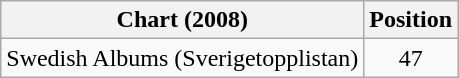<table class="wikitable">
<tr>
<th>Chart (2008)</th>
<th>Position</th>
</tr>
<tr>
<td>Swedish Albums (Sverigetopplistan)</td>
<td align="center">47</td>
</tr>
</table>
